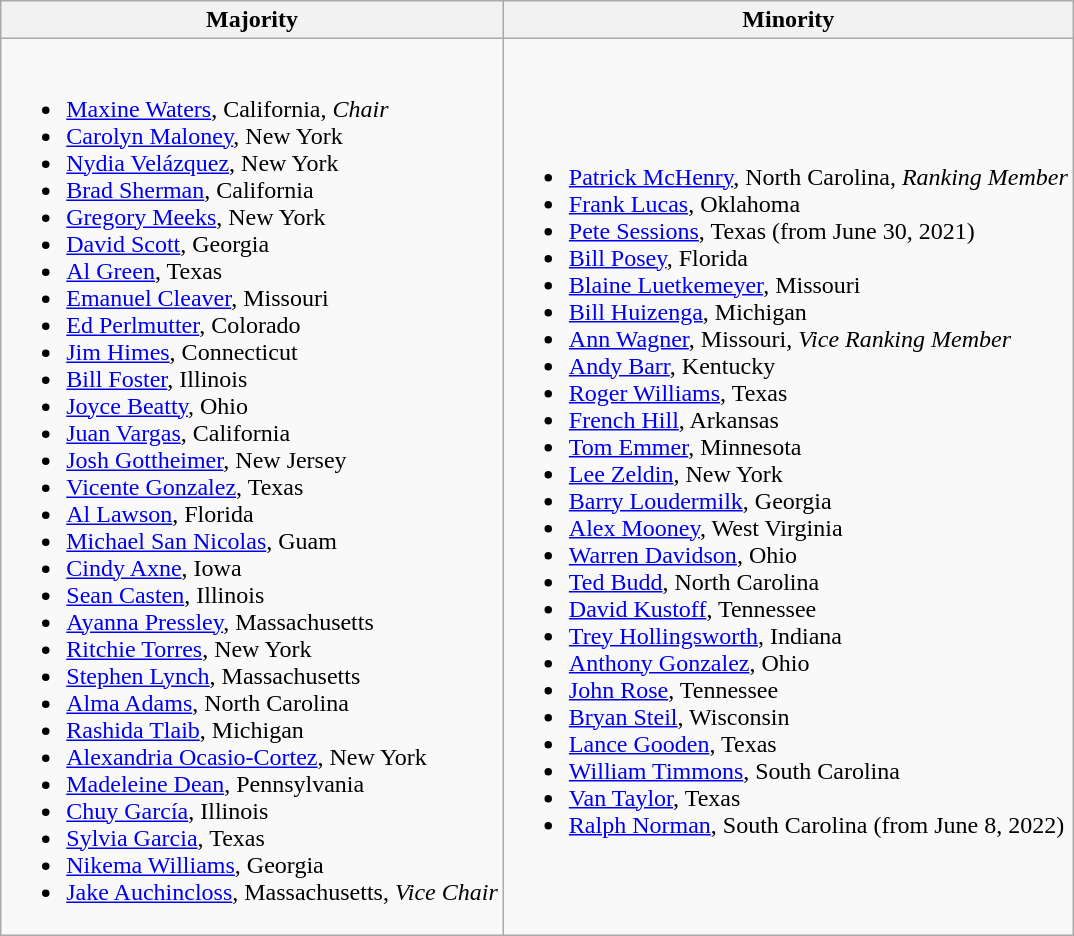<table class=wikitable>
<tr>
<th>Majority</th>
<th>Minority</th>
</tr>
<tr>
<td><br><ul><li><a href='#'>Maxine Waters</a>, California, <em>Chair</em></li><li><a href='#'>Carolyn Maloney</a>, New York</li><li><a href='#'>Nydia Velázquez</a>, New York</li><li><a href='#'>Brad Sherman</a>, California</li><li><a href='#'>Gregory Meeks</a>, New York</li><li><a href='#'>David Scott</a>, Georgia</li><li><a href='#'>Al Green</a>, Texas</li><li><a href='#'>Emanuel Cleaver</a>, Missouri</li><li><a href='#'>Ed Perlmutter</a>, Colorado</li><li><a href='#'>Jim Himes</a>, Connecticut</li><li><a href='#'>Bill Foster</a>, Illinois</li><li><a href='#'>Joyce Beatty</a>, Ohio</li><li><a href='#'>Juan Vargas</a>, California</li><li><a href='#'>Josh Gottheimer</a>, New Jersey</li><li><a href='#'>Vicente Gonzalez</a>, Texas</li><li><a href='#'>Al Lawson</a>, Florida</li><li><a href='#'>Michael San Nicolas</a>, Guam</li><li><a href='#'>Cindy Axne</a>, Iowa</li><li><a href='#'>Sean Casten</a>, Illinois</li><li><a href='#'>Ayanna Pressley</a>, Massachusetts</li><li><a href='#'>Ritchie Torres</a>, New York</li><li><a href='#'>Stephen Lynch</a>, Massachusetts</li><li><a href='#'>Alma Adams</a>, North Carolina</li><li><a href='#'>Rashida Tlaib</a>, Michigan</li><li><a href='#'>Alexandria Ocasio-Cortez</a>, New York</li><li><a href='#'>Madeleine Dean</a>, Pennsylvania</li><li><a href='#'>Chuy García</a>, Illinois</li><li><a href='#'>Sylvia Garcia</a>, Texas</li><li><a href='#'>Nikema Williams</a>, Georgia</li><li><a href='#'>Jake Auchincloss</a>, Massachusetts, <em>Vice Chair</em></li></ul></td>
<td><br><ul><li><a href='#'>Patrick McHenry</a>, North Carolina, <em>Ranking Member</em></li><li><a href='#'>Frank Lucas</a>, Oklahoma</li><li><a href='#'>Pete Sessions</a>, Texas (from June 30, 2021)</li><li><a href='#'>Bill Posey</a>, Florida</li><li><a href='#'>Blaine Luetkemeyer</a>, Missouri</li><li><a href='#'>Bill Huizenga</a>, Michigan</li><li><a href='#'>Ann Wagner</a>, Missouri, <em>Vice Ranking Member</em></li><li><a href='#'>Andy Barr</a>, Kentucky</li><li><a href='#'>Roger Williams</a>, Texas</li><li><a href='#'>French Hill</a>, Arkansas</li><li><a href='#'>Tom Emmer</a>, Minnesota</li><li><a href='#'>Lee Zeldin</a>, New York</li><li><a href='#'>Barry Loudermilk</a>, Georgia</li><li><a href='#'>Alex Mooney</a>, West Virginia</li><li><a href='#'>Warren Davidson</a>, Ohio</li><li><a href='#'>Ted Budd</a>, North Carolina</li><li><a href='#'>David Kustoff</a>, Tennessee</li><li><a href='#'>Trey Hollingsworth</a>, Indiana</li><li><a href='#'>Anthony Gonzalez</a>, Ohio</li><li><a href='#'>John Rose</a>, Tennessee</li><li><a href='#'>Bryan Steil</a>, Wisconsin</li><li><a href='#'>Lance Gooden</a>, Texas</li><li><a href='#'>William Timmons</a>, South Carolina</li><li><a href='#'>Van Taylor</a>, Texas</li><li><a href='#'>Ralph Norman</a>, South Carolina (from June 8, 2022)</li></ul></td>
</tr>
</table>
